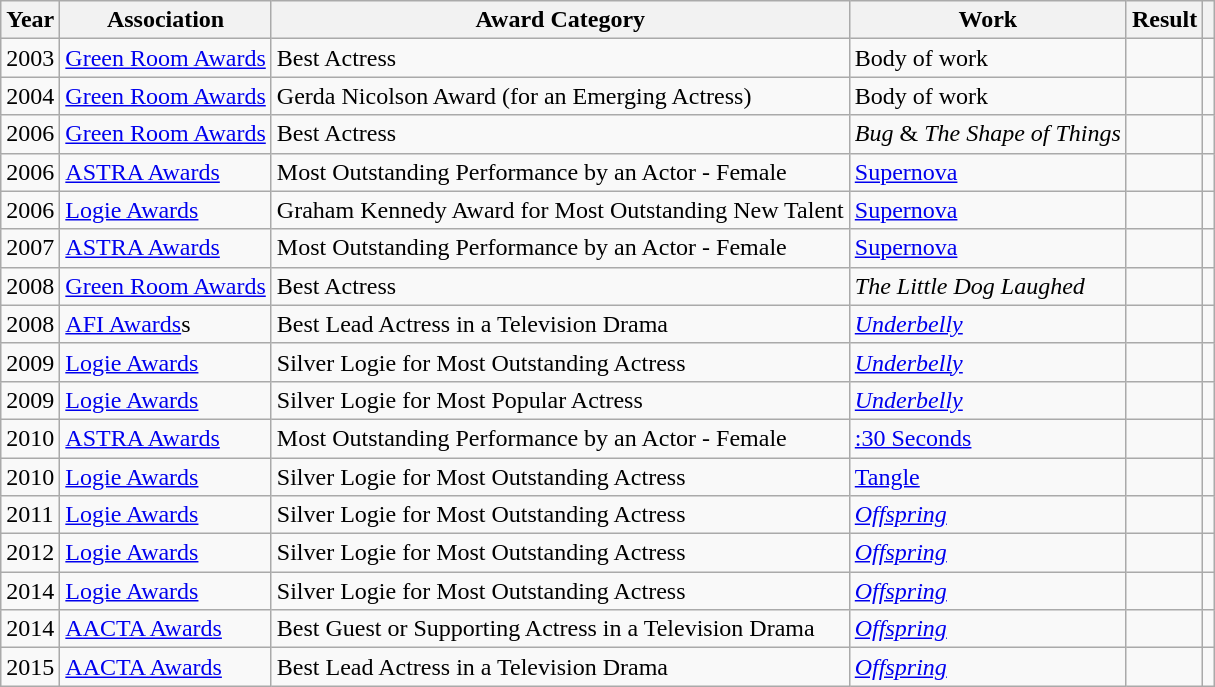<table class="wikitable">
<tr>
<th>Year</th>
<th>Association</th>
<th>Award Category</th>
<th>Work</th>
<th>Result</th>
<th></th>
</tr>
<tr>
<td>2003</td>
<td><a href='#'>Green Room Awards</a></td>
<td>Best Actress</td>
<td>Body of work</td>
<td></td>
<td></td>
</tr>
<tr>
<td>2004</td>
<td><a href='#'>Green Room Awards</a></td>
<td>Gerda Nicolson Award (for an Emerging Actress)</td>
<td>Body of work</td>
<td></td>
<td></td>
</tr>
<tr>
<td>2006</td>
<td><a href='#'>Green Room Awards</a></td>
<td>Best Actress</td>
<td><em>Bug</em> & <em>The Shape of Things</em></td>
<td></td>
<td></td>
</tr>
<tr>
<td>2006</td>
<td><a href='#'>ASTRA Awards</a></td>
<td>Most Outstanding Performance by an Actor - Female</td>
<td><a href='#'>Supernova</a></td>
<td></td>
<td></td>
</tr>
<tr>
<td>2006</td>
<td><a href='#'>Logie Awards</a></td>
<td>Graham Kennedy Award for Most Outstanding New Talent</td>
<td><a href='#'>Supernova</a></td>
<td></td>
<td></td>
</tr>
<tr>
<td>2007</td>
<td><a href='#'>ASTRA Awards</a></td>
<td>Most Outstanding Performance by an Actor - Female</td>
<td><a href='#'>Supernova</a></td>
<td></td>
<td></td>
</tr>
<tr>
<td>2008</td>
<td><a href='#'>Green Room Awards</a></td>
<td>Best Actress</td>
<td><em>The Little Dog Laughed</em></td>
<td></td>
<td></td>
</tr>
<tr>
<td>2008</td>
<td><a href='#'>AFI Awards</a>s</td>
<td>Best Lead Actress in a Television Drama</td>
<td><em><a href='#'>Underbelly</a></em></td>
<td></td>
<td></td>
</tr>
<tr>
<td>2009</td>
<td><a href='#'>Logie Awards</a></td>
<td>Silver Logie for Most Outstanding Actress</td>
<td><em><a href='#'>Underbelly</a></em></td>
<td></td>
<td></td>
</tr>
<tr>
<td>2009</td>
<td><a href='#'>Logie Awards</a></td>
<td>Silver Logie for Most Popular Actress</td>
<td><em><a href='#'>Underbelly</a></em></td>
<td></td>
<td></td>
</tr>
<tr>
<td>2010</td>
<td><a href='#'>ASTRA Awards</a></td>
<td>Most Outstanding Performance by an Actor - Female</td>
<td><a href='#'>:30 Seconds</a></td>
<td></td>
<td></td>
</tr>
<tr>
<td>2010</td>
<td><a href='#'>Logie Awards</a></td>
<td>Silver Logie for Most Outstanding Actress</td>
<td><a href='#'>Tangle</a></td>
<td></td>
<td></td>
</tr>
<tr>
<td>2011</td>
<td><a href='#'>Logie Awards</a></td>
<td>Silver Logie for Most Outstanding Actress</td>
<td><em><a href='#'>Offspring</a></em></td>
<td></td>
<td></td>
</tr>
<tr>
<td>2012</td>
<td><a href='#'>Logie Awards</a></td>
<td>Silver Logie for Most Outstanding Actress</td>
<td><em><a href='#'>Offspring</a></em></td>
<td></td>
<td></td>
</tr>
<tr>
<td>2014</td>
<td><a href='#'>Logie Awards</a></td>
<td>Silver Logie for Most Outstanding Actress</td>
<td><em><a href='#'>Offspring</a></em></td>
<td></td>
<td></td>
</tr>
<tr>
<td>2014</td>
<td><a href='#'>AACTA Awards</a></td>
<td>Best Guest or Supporting Actress in a Television Drama</td>
<td><em><a href='#'>Offspring</a></em></td>
<td></td>
<td></td>
</tr>
<tr>
<td>2015</td>
<td><a href='#'>AACTA Awards</a></td>
<td>Best Lead Actress in a Television Drama</td>
<td><em><a href='#'>Offspring</a></em></td>
<td></td>
<td></td>
</tr>
</table>
